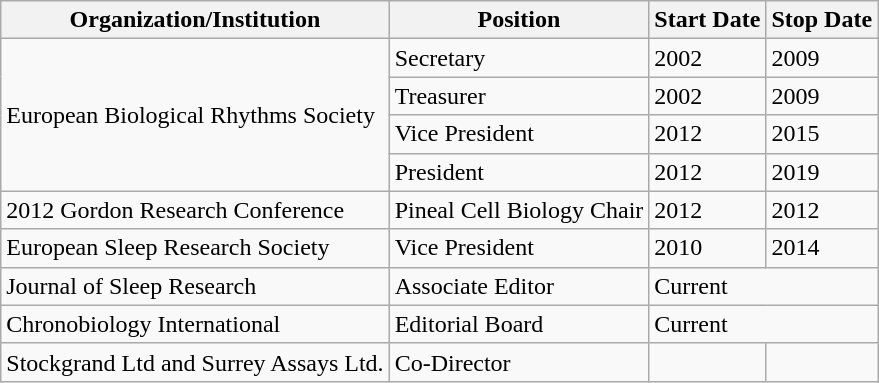<table class="wikitable">
<tr>
<th>Organization/Institution</th>
<th>Position</th>
<th>Start Date</th>
<th>Stop Date</th>
</tr>
<tr>
<td rowspan="4">European Biological Rhythms Society</td>
<td>Secretary</td>
<td>2002</td>
<td>2009</td>
</tr>
<tr>
<td>Treasurer</td>
<td>2002</td>
<td>2009</td>
</tr>
<tr>
<td>Vice President</td>
<td>2012</td>
<td>2015</td>
</tr>
<tr>
<td>President</td>
<td>2012</td>
<td>2019</td>
</tr>
<tr>
<td>2012 Gordon Research Conference</td>
<td>Pineal Cell Biology Chair</td>
<td>2012</td>
<td>2012</td>
</tr>
<tr>
<td>European Sleep Research Society</td>
<td>Vice President</td>
<td>2010</td>
<td>2014</td>
</tr>
<tr>
<td>Journal of Sleep Research</td>
<td>Associate Editor</td>
<td colspan="2">Current</td>
</tr>
<tr>
<td>Chronobiology International</td>
<td>Editorial Board</td>
<td colspan="2">Current</td>
</tr>
<tr>
<td>Stockgrand Ltd and Surrey Assays Ltd.</td>
<td>Co-Director</td>
<td></td>
<td></td>
</tr>
</table>
